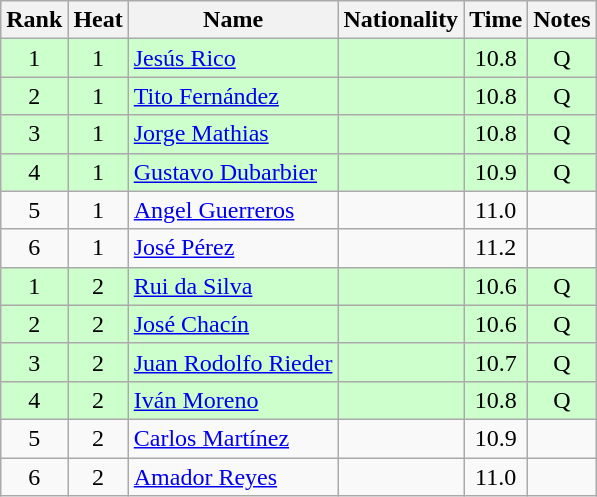<table class="wikitable sortable" style="text-align:center">
<tr>
<th>Rank</th>
<th>Heat</th>
<th>Name</th>
<th>Nationality</th>
<th>Time</th>
<th>Notes</th>
</tr>
<tr bgcolor=ccffcc>
<td>1</td>
<td>1</td>
<td align=left><a href='#'>Jesús Rico</a></td>
<td align=left></td>
<td>10.8</td>
<td>Q</td>
</tr>
<tr bgcolor=ccffcc>
<td>2</td>
<td>1</td>
<td align=left><a href='#'>Tito Fernández</a></td>
<td align=left></td>
<td>10.8</td>
<td>Q</td>
</tr>
<tr bgcolor=ccffcc>
<td>3</td>
<td>1</td>
<td align=left><a href='#'>Jorge Mathias</a></td>
<td align=left></td>
<td>10.8</td>
<td>Q</td>
</tr>
<tr bgcolor=ccffcc>
<td>4</td>
<td>1</td>
<td align=left><a href='#'>Gustavo Dubarbier</a></td>
<td align=left></td>
<td>10.9</td>
<td>Q</td>
</tr>
<tr>
<td>5</td>
<td>1</td>
<td align=left><a href='#'>Angel Guerreros</a></td>
<td align=left></td>
<td>11.0</td>
<td></td>
</tr>
<tr>
<td>6</td>
<td>1</td>
<td align=left><a href='#'>José Pérez</a></td>
<td align=left></td>
<td>11.2</td>
<td></td>
</tr>
<tr bgcolor=ccffcc>
<td>1</td>
<td>2</td>
<td align=left><a href='#'>Rui da Silva</a></td>
<td align=left></td>
<td>10.6</td>
<td>Q</td>
</tr>
<tr bgcolor=ccffcc>
<td>2</td>
<td>2</td>
<td align=left><a href='#'>José Chacín</a></td>
<td align=left></td>
<td>10.6</td>
<td>Q</td>
</tr>
<tr bgcolor=ccffcc>
<td>3</td>
<td>2</td>
<td align=left><a href='#'>Juan Rodolfo Rieder</a></td>
<td align=left></td>
<td>10.7</td>
<td>Q</td>
</tr>
<tr bgcolor=ccffcc>
<td>4</td>
<td>2</td>
<td align=left><a href='#'>Iván Moreno</a></td>
<td align=left></td>
<td>10.8</td>
<td>Q</td>
</tr>
<tr>
<td>5</td>
<td>2</td>
<td align=left><a href='#'>Carlos Martínez</a></td>
<td align=left></td>
<td>10.9</td>
<td></td>
</tr>
<tr>
<td>6</td>
<td>2</td>
<td align=left><a href='#'>Amador Reyes</a></td>
<td align=left></td>
<td>11.0</td>
<td></td>
</tr>
</table>
